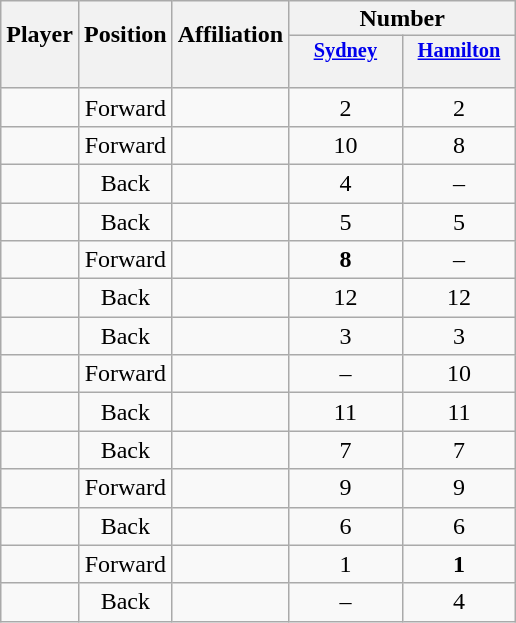<table class="wikitable sortable" style="text-align:center;">
<tr>
<th rowspan=2 style="border-bottom:0px;">Player</th>
<th rowspan=2 style="border-bottom:0px;">Position</th>
<th rowspan=2 style="border-bottom:0px;">Affiliation</th>
<th colspan=2 style="padding:2px;">Number</th>
</tr>
<tr>
<th valign=top style="width:5.2em; border-bottom:0px; padding:2px; font-size:85%;"><a href='#'>Sydney</a></th>
<th valign=top style="width:5.2em; border-bottom:0px; padding:2px; font-size:85%;"><a href='#'>Hamilton</a></th>
</tr>
<tr style="line-height:8px;">
<th style="border-top:0px;"> </th>
<th style="border-top:0px;"></th>
<th style="border-top:0px;"></th>
<th data-sort-type="number" style="border-top:0px;"></th>
<th data-sort-type="number" style="border-top:0px;"></th>
</tr>
<tr>
<td align=left></td>
<td>Forward</td>
<td></td>
<td>2</td>
<td>2</td>
</tr>
<tr>
<td align=left></td>
<td>Forward</td>
<td></td>
<td>10</td>
<td>8</td>
</tr>
<tr>
<td align=left></td>
<td>Back</td>
<td></td>
<td>4</td>
<td>–</td>
</tr>
<tr>
<td align=left></td>
<td>Back</td>
<td></td>
<td>5</td>
<td>5</td>
</tr>
<tr>
<td align=left></td>
<td>Forward</td>
<td></td>
<td><strong>8</strong></td>
<td>–</td>
</tr>
<tr>
<td align=left></td>
<td>Back</td>
<td></td>
<td>12</td>
<td>12</td>
</tr>
<tr>
<td align=left></td>
<td>Back</td>
<td></td>
<td>3</td>
<td>3</td>
</tr>
<tr>
<td align=left></td>
<td>Forward</td>
<td></td>
<td>–</td>
<td>10</td>
</tr>
<tr>
<td align=left></td>
<td>Back</td>
<td></td>
<td>11</td>
<td>11</td>
</tr>
<tr>
<td align=left></td>
<td>Back</td>
<td></td>
<td>7</td>
<td>7</td>
</tr>
<tr>
<td align=left></td>
<td>Forward</td>
<td></td>
<td>9</td>
<td>9</td>
</tr>
<tr>
<td align=left></td>
<td>Back</td>
<td></td>
<td>6</td>
<td>6</td>
</tr>
<tr>
<td align=left></td>
<td>Forward</td>
<td></td>
<td>1</td>
<td><strong>1</strong></td>
</tr>
<tr>
<td align=left></td>
<td>Back</td>
<td></td>
<td>–</td>
<td>4</td>
</tr>
</table>
